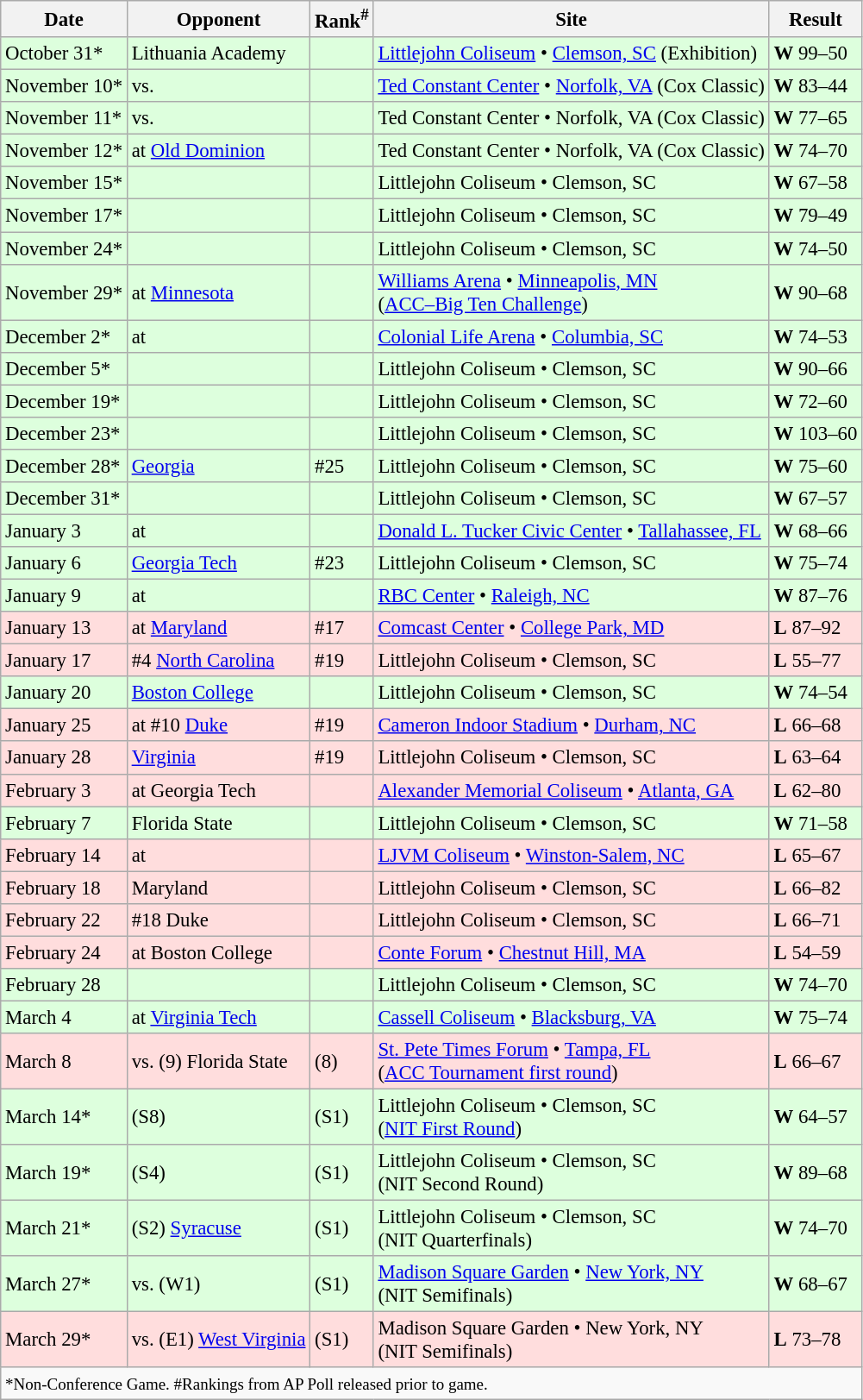<table class="wikitable" style="font-size:95%;">
<tr>
<th>Date</th>
<th>Opponent</th>
<th>Rank<sup>#</sup></th>
<th>Site</th>
<th>Result</th>
</tr>
<tr style="background: #ddffdd;">
<td>October 31*</td>
<td>Lithuania Academy</td>
<td></td>
<td><a href='#'>Littlejohn Coliseum</a> • <a href='#'>Clemson, SC</a> (Exhibition)</td>
<td><strong>W</strong> 99–50</td>
</tr>
<tr style="background: #ddffdd;">
<td>November 10*</td>
<td>vs. </td>
<td></td>
<td><a href='#'>Ted Constant Center</a> • <a href='#'>Norfolk, VA</a> (Cox Classic)</td>
<td><strong>W</strong> 83–44</td>
</tr>
<tr style="background: #ddffdd;">
<td>November 11*</td>
<td>vs. </td>
<td></td>
<td>Ted Constant Center • Norfolk, VA (Cox Classic)</td>
<td><strong>W</strong> 77–65</td>
</tr>
<tr style="background: #ddffdd;">
<td>November 12*</td>
<td>at <a href='#'>Old Dominion</a></td>
<td></td>
<td>Ted Constant Center • Norfolk, VA (Cox Classic)</td>
<td><strong>W</strong> 74–70</td>
</tr>
<tr style="background: #ddffdd;">
<td>November 15*</td>
<td></td>
<td></td>
<td>Littlejohn Coliseum • Clemson, SC</td>
<td><strong>W</strong> 67–58</td>
</tr>
<tr style="background: #ddffdd;">
<td>November 17*</td>
<td></td>
<td></td>
<td>Littlejohn Coliseum • Clemson, SC</td>
<td><strong>W</strong> 79–49</td>
</tr>
<tr style="background: #ddffdd;">
<td>November 24*</td>
<td></td>
<td></td>
<td>Littlejohn Coliseum • Clemson, SC</td>
<td><strong>W</strong> 74–50</td>
</tr>
<tr style="background: #ddffdd;">
<td>November 29*</td>
<td>at <a href='#'>Minnesota</a></td>
<td></td>
<td><a href='#'>Williams Arena</a> • <a href='#'>Minneapolis, MN</a><br>(<a href='#'>ACC–Big Ten Challenge</a>)</td>
<td><strong>W</strong> 90–68</td>
</tr>
<tr style="background: #ddffdd;">
<td>December 2*</td>
<td>at </td>
<td></td>
<td><a href='#'>Colonial Life Arena</a> • <a href='#'>Columbia, SC</a></td>
<td><strong>W</strong> 74–53</td>
</tr>
<tr style="background: #ddffdd;">
<td>December 5*</td>
<td></td>
<td></td>
<td>Littlejohn Coliseum • Clemson, SC</td>
<td><strong>W</strong> 90–66</td>
</tr>
<tr style="background: #ddffdd;">
<td>December 19*</td>
<td></td>
<td></td>
<td>Littlejohn Coliseum • Clemson, SC</td>
<td><strong>W</strong> 72–60</td>
</tr>
<tr style="background: #ddffdd;">
<td>December 23*</td>
<td></td>
<td></td>
<td>Littlejohn Coliseum • Clemson, SC</td>
<td><strong>W</strong> 103–60</td>
</tr>
<tr style="background: #ddffdd;">
<td>December 28*</td>
<td><a href='#'>Georgia</a></td>
<td>#25</td>
<td>Littlejohn Coliseum • Clemson, SC</td>
<td><strong>W</strong> 75–60</td>
</tr>
<tr style="background: #ddffdd;">
<td>December 31*</td>
<td></td>
<td></td>
<td>Littlejohn Coliseum • Clemson, SC</td>
<td><strong>W</strong> 67–57</td>
</tr>
<tr style="background: #ddffdd;">
<td>January 3</td>
<td>at </td>
<td></td>
<td><a href='#'>Donald L. Tucker Civic Center</a> • <a href='#'>Tallahassee, FL</a></td>
<td><strong>W</strong> 68–66</td>
</tr>
<tr style="background: #ddffdd;">
<td>January 6</td>
<td><a href='#'>Georgia Tech</a></td>
<td>#23</td>
<td>Littlejohn Coliseum • Clemson, SC</td>
<td><strong>W</strong> 75–74</td>
</tr>
<tr style="background: #ddffdd;">
<td>January 9</td>
<td>at </td>
<td></td>
<td><a href='#'>RBC Center</a> • <a href='#'>Raleigh, NC</a></td>
<td><strong>W</strong> 87–76</td>
</tr>
<tr style="background: #ffdddd;">
<td>January 13</td>
<td>at <a href='#'>Maryland</a></td>
<td>#17</td>
<td><a href='#'>Comcast Center</a> • <a href='#'>College Park, MD</a></td>
<td><strong>L</strong> 87–92</td>
</tr>
<tr style="background: #ffdddd;">
<td>January 17</td>
<td>#4 <a href='#'>North Carolina</a></td>
<td>#19</td>
<td>Littlejohn Coliseum • Clemson, SC</td>
<td><strong>L</strong> 55–77</td>
</tr>
<tr style="background: #ddffdd;">
<td>January 20</td>
<td><a href='#'>Boston College</a></td>
<td></td>
<td>Littlejohn Coliseum • Clemson, SC</td>
<td><strong>W</strong> 74–54</td>
</tr>
<tr style="background: #ffdddd;">
<td>January 25</td>
<td>at #10 <a href='#'>Duke</a></td>
<td>#19</td>
<td><a href='#'>Cameron Indoor Stadium</a> • <a href='#'>Durham, NC</a></td>
<td><strong>L</strong> 66–68</td>
</tr>
<tr style="background: #ffdddd;">
<td>January 28</td>
<td><a href='#'>Virginia</a></td>
<td>#19</td>
<td>Littlejohn Coliseum • Clemson, SC</td>
<td><strong>L</strong> 63–64</td>
</tr>
<tr style="background: #ffdddd;">
<td>February 3</td>
<td>at Georgia Tech</td>
<td></td>
<td><a href='#'>Alexander Memorial Coliseum</a> • <a href='#'>Atlanta, GA</a></td>
<td><strong>L</strong> 62–80</td>
</tr>
<tr style="background: #ddffdd;">
<td>February 7</td>
<td>Florida State</td>
<td></td>
<td>Littlejohn Coliseum • Clemson, SC</td>
<td><strong>W</strong> 71–58</td>
</tr>
<tr style="background: #ffdddd;">
<td>February 14</td>
<td>at </td>
<td></td>
<td><a href='#'>LJVM Coliseum</a> • <a href='#'>Winston-Salem, NC</a></td>
<td><strong>L</strong> 65–67</td>
</tr>
<tr style="background: #ffdddd;">
<td>February 18</td>
<td>Maryland</td>
<td></td>
<td>Littlejohn Coliseum • Clemson, SC</td>
<td><strong>L</strong> 66–82</td>
</tr>
<tr style="background: #ffdddd;">
<td>February 22</td>
<td>#18 Duke</td>
<td></td>
<td>Littlejohn Coliseum • Clemson, SC</td>
<td><strong>L</strong> 66–71</td>
</tr>
<tr style="background: #ffdddd;">
<td>February 24</td>
<td>at Boston College</td>
<td></td>
<td><a href='#'>Conte Forum</a> • <a href='#'>Chestnut Hill, MA</a></td>
<td><strong>L</strong> 54–59</td>
</tr>
<tr style="background: #ddffdd;">
<td>February 28</td>
<td></td>
<td></td>
<td>Littlejohn Coliseum • Clemson, SC</td>
<td><strong>W</strong> 74–70</td>
</tr>
<tr style="background: #ddffdd;">
<td>March 4</td>
<td>at <a href='#'>Virginia Tech</a></td>
<td></td>
<td><a href='#'>Cassell Coliseum</a> • <a href='#'>Blacksburg, VA</a></td>
<td><strong>W</strong> 75–74</td>
</tr>
<tr style="background: #ffdddd;">
<td>March 8</td>
<td>vs. (9) Florida State</td>
<td>(8)</td>
<td><a href='#'>St. Pete Times Forum</a> • <a href='#'>Tampa, FL</a><br>(<a href='#'>ACC Tournament first round</a>)</td>
<td><strong>L</strong> 66–67</td>
</tr>
<tr style="background: #ddffdd;">
<td>March 14*</td>
<td>(S8) </td>
<td>(S1)</td>
<td>Littlejohn Coliseum • Clemson, SC<br>(<a href='#'>NIT First Round</a>)</td>
<td><strong>W</strong> 64–57</td>
</tr>
<tr style="background: #ddffdd;">
<td>March 19*</td>
<td>(S4) </td>
<td>(S1)</td>
<td>Littlejohn Coliseum • Clemson, SC<br>(NIT Second Round)</td>
<td><strong>W</strong> 89–68</td>
</tr>
<tr style="background: #ddffdd;">
<td>March 21*</td>
<td>(S2) <a href='#'>Syracuse</a></td>
<td>(S1)</td>
<td>Littlejohn Coliseum • Clemson, SC<br>(NIT Quarterfinals)</td>
<td><strong>W</strong> 74–70</td>
</tr>
<tr style="background: #ddffdd;">
<td>March 27*</td>
<td>vs. (W1) </td>
<td>(S1)</td>
<td><a href='#'>Madison Square Garden</a> • <a href='#'>New York, NY</a><br>(NIT Semifinals)</td>
<td><strong>W</strong> 68–67</td>
</tr>
<tr style="background: #ffdddd;">
<td>March 29*</td>
<td>vs. (E1) <a href='#'>West Virginia</a></td>
<td>(S1)</td>
<td>Madison Square Garden • New York, NY<br>(NIT Semifinals)</td>
<td><strong>L</strong> 73–78</td>
</tr>
<tr style="background:#f9f9f9;">
<td colspan=5><small>*Non-Conference Game. #Rankings from AP Poll released prior to game.</small></td>
</tr>
</table>
